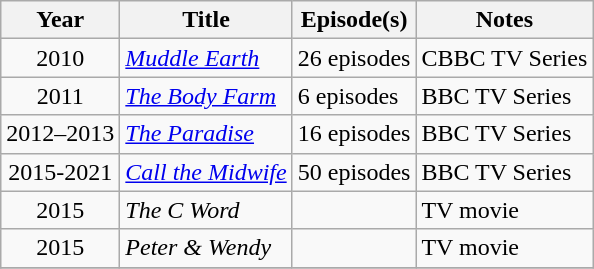<table class="wikitable sortable">
<tr>
<th rowspan="1">Year</th>
<th rowspan="1">Title</th>
<th rowspan="1">Episode(s)</th>
<th rowspan="1" class="unsortable">Notes</th>
</tr>
<tr align="center">
<td align="center">2010</td>
<td align="left"><em><a href='#'>Muddle Earth</a></em></td>
<td align="left">26 episodes</td>
<td align="left">CBBC TV Series</td>
</tr>
<tr align="center">
<td align="center">2011</td>
<td align="left"><em><a href='#'>The Body Farm</a></em></td>
<td align="left">6 episodes</td>
<td align="left">BBC TV Series</td>
</tr>
<tr align="center" BBC TV Series>
<td align="center">2012–2013</td>
<td align="left"><em><a href='#'>The Paradise</a></em></td>
<td align="left">16 episodes</td>
<td align="left">BBC TV Series</td>
</tr>
<tr align="center">
<td align="center">2015-2021</td>
<td align="left"><em><a href='#'>Call the Midwife</a></em></td>
<td align="left">50 episodes</td>
<td align="left">BBC TV Series</td>
</tr>
<tr align="center">
<td align="center">2015</td>
<td align="left"><em>The C Word</em></td>
<td align="left"></td>
<td align="left">TV movie</td>
</tr>
<tr align="center">
<td align="center">2015</td>
<td align="left"><em>Peter & Wendy</em></td>
<td align="left"></td>
<td align="left">TV movie</td>
</tr>
<tr align="center">
</tr>
</table>
